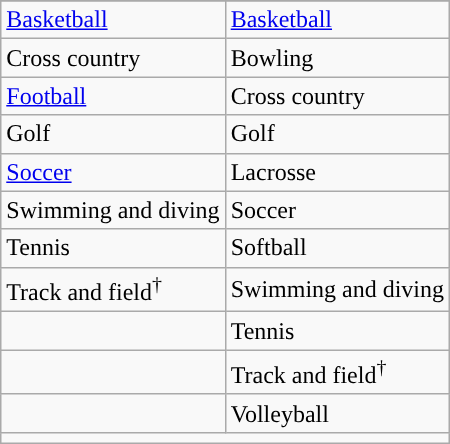<table class="wikitable" style= " ">
<tr>
</tr>
<tr>
<td><a href='#'>Basketball</a></td>
<td><a href='#'>Basketball</a></td>
</tr>
<tr>
<td>Cross country</td>
<td>Bowling</td>
</tr>
<tr>
<td><a href='#'>Football</a></td>
<td>Cross country</td>
</tr>
<tr>
<td>Golf</td>
<td>Golf</td>
</tr>
<tr>
<td><a href='#'>Soccer</a></td>
<td>Lacrosse</td>
</tr>
<tr>
<td>Swimming and diving</td>
<td>Soccer</td>
</tr>
<tr>
<td>Tennis</td>
<td>Softball</td>
</tr>
<tr>
<td>Track and field<sup>†</sup></td>
<td>Swimming and diving</td>
</tr>
<tr>
<td></td>
<td>Tennis</td>
</tr>
<tr>
<td></td>
<td>Track and field<sup>†</sup></td>
</tr>
<tr>
<td></td>
<td>Volleyball</td>
</tr>
<tr>
<td colspan="2"></td>
</tr>
</table>
